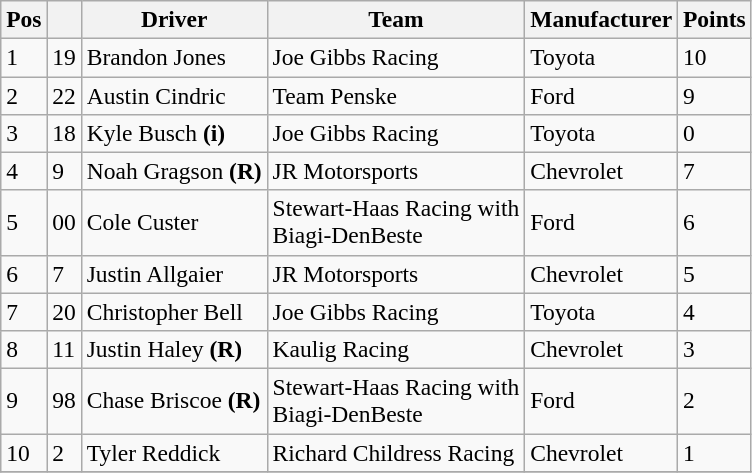<table class="wikitable" style="font-size:98%">
<tr>
<th>Pos</th>
<th></th>
<th>Driver</th>
<th>Team</th>
<th>Manufacturer</th>
<th>Points</th>
</tr>
<tr>
<td>1</td>
<td>19</td>
<td>Brandon Jones</td>
<td>Joe Gibbs Racing</td>
<td>Toyota</td>
<td>10</td>
</tr>
<tr>
<td>2</td>
<td>22</td>
<td>Austin Cindric</td>
<td>Team Penske</td>
<td>Ford</td>
<td>9</td>
</tr>
<tr>
<td>3</td>
<td>18</td>
<td>Kyle Busch <strong>(i)</strong></td>
<td>Joe Gibbs Racing</td>
<td>Toyota</td>
<td>0</td>
</tr>
<tr>
<td>4</td>
<td>9</td>
<td>Noah Gragson <strong>(R)</strong></td>
<td>JR Motorsports</td>
<td>Chevrolet</td>
<td>7</td>
</tr>
<tr>
<td>5</td>
<td>00</td>
<td>Cole Custer</td>
<td>Stewart-Haas Racing with<br>Biagi-DenBeste</td>
<td>Ford</td>
<td>6</td>
</tr>
<tr>
<td>6</td>
<td>7</td>
<td>Justin Allgaier</td>
<td>JR Motorsports</td>
<td>Chevrolet</td>
<td>5</td>
</tr>
<tr>
<td>7</td>
<td>20</td>
<td>Christopher Bell</td>
<td>Joe Gibbs Racing</td>
<td>Toyota</td>
<td>4</td>
</tr>
<tr>
<td>8</td>
<td>11</td>
<td>Justin Haley <strong>(R)</strong></td>
<td>Kaulig Racing</td>
<td>Chevrolet</td>
<td>3</td>
</tr>
<tr>
<td>9</td>
<td>98</td>
<td>Chase Briscoe <strong>(R)</strong></td>
<td>Stewart-Haas Racing with<br>Biagi-DenBeste</td>
<td>Ford</td>
<td>2</td>
</tr>
<tr>
<td>10</td>
<td>2</td>
<td>Tyler Reddick</td>
<td>Richard Childress Racing</td>
<td>Chevrolet</td>
<td>1</td>
</tr>
<tr>
</tr>
</table>
